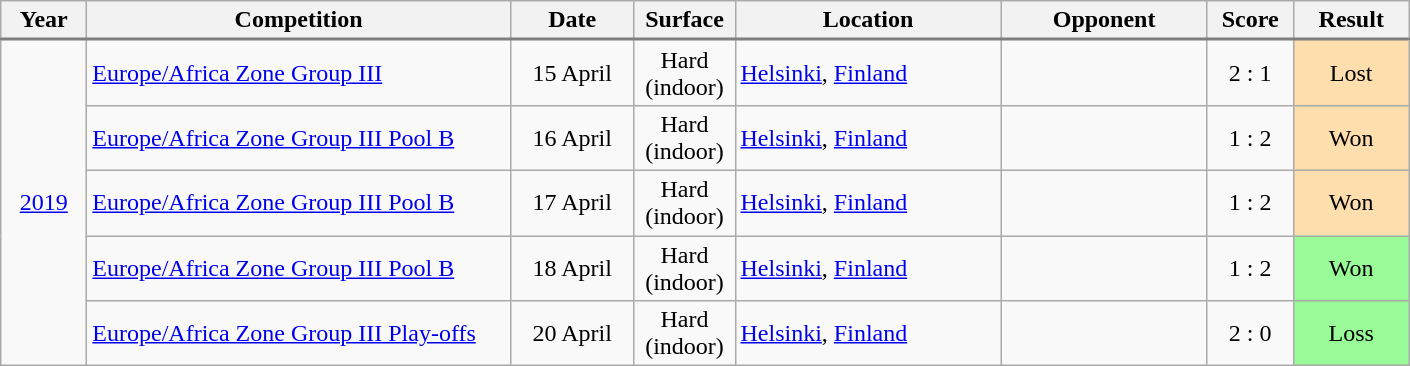<table class="wikitable">
<tr>
<th width="50">Year</th>
<th width="275">Competition</th>
<th width="75">Date</th>
<th width="60">Surface</th>
<th width="170">Location</th>
<th width="130">Opponent</th>
<th width="50">Score</th>
<th width="70">Result</th>
</tr>
<tr style="border-top:2px solid gray;">
<td rowspan="5" align="center"><a href='#'>2019</a></td>
<td><a href='#'>Europe/Africa Zone Group III</a></td>
<td align="center">15 April</td>
<td align="center">Hard (indoor)</td>
<td><a href='#'>Helsinki</a>, <a href='#'>Finland</a></td>
<td></td>
<td align="center">2 : 1</td>
<td align="center" bgcolor="#FFDEAD">Lost</td>
</tr>
<tr>
<td><a href='#'>Europe/Africa Zone Group III Pool B</a></td>
<td align="center">16 April</td>
<td align="center">Hard (indoor)</td>
<td><a href='#'>Helsinki</a>, <a href='#'>Finland</a></td>
<td></td>
<td align="center">1 : 2</td>
<td align="center" bgcolor="#FFDEAD">Won</td>
</tr>
<tr>
<td><a href='#'>Europe/Africa Zone Group III Pool B</a></td>
<td align="center">17 April</td>
<td align="center">Hard (indoor)</td>
<td><a href='#'>Helsinki</a>, <a href='#'>Finland</a></td>
<td></td>
<td align="center">1 : 2</td>
<td align="center" bgcolor="#FFDEAD">Won</td>
</tr>
<tr>
<td><a href='#'>Europe/Africa Zone Group III Pool B</a></td>
<td align="center">18 April</td>
<td align="center">Hard (indoor)</td>
<td><a href='#'>Helsinki</a>, <a href='#'>Finland</a></td>
<td></td>
<td align="center">1 : 2</td>
<td align="center" bgcolor="#98FB98">Won</td>
</tr>
<tr>
<td><a href='#'>Europe/Africa Zone Group III Play-offs</a></td>
<td align="center">20 April</td>
<td align="center">Hard (indoor)</td>
<td><a href='#'>Helsinki</a>, <a href='#'>Finland</a></td>
<td></td>
<td align="center">2 : 0</td>
<td align="center" bgcolor="#98FB98">Loss</td>
</tr>
</table>
